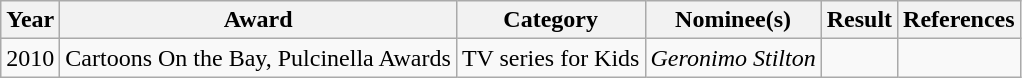<table class="wikitable">
<tr style="text-align:center;">
<th>Year</th>
<th>Award</th>
<th>Category</th>
<th>Nominee(s)</th>
<th>Result</th>
<th>References</th>
</tr>
<tr>
<td>2010</td>
<td>Cartoons On the Bay, Pulcinella Awards</td>
<td>TV series for Kids</td>
<td><em>Geronimo Stilton</em></td>
<td></td>
<td style="text-align:center"></td>
</tr>
</table>
